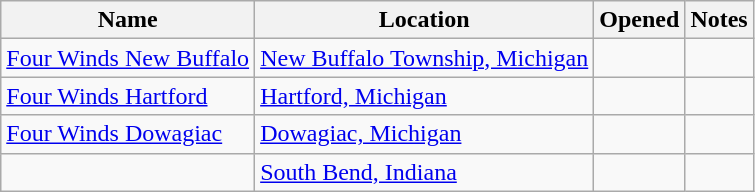<table class="wikitable">
<tr>
<th>Name</th>
<th>Location</th>
<th>Opened</th>
<th>Notes</th>
</tr>
<tr>
<td><a href='#'>Four Winds New Buffalo</a></td>
<td><a href='#'>New Buffalo Township, Michigan</a></td>
<td></td>
<td></td>
</tr>
<tr>
<td><a href='#'>Four Winds Hartford</a></td>
<td><a href='#'>Hartford, Michigan</a></td>
<td></td>
<td></td>
</tr>
<tr>
<td><a href='#'>Four Winds Dowagiac</a></td>
<td><a href='#'>Dowagiac, Michigan</a></td>
<td></td>
<td></td>
</tr>
<tr>
<td></td>
<td><a href='#'>South Bend, Indiana</a></td>
<td></td>
<td></td>
</tr>
</table>
